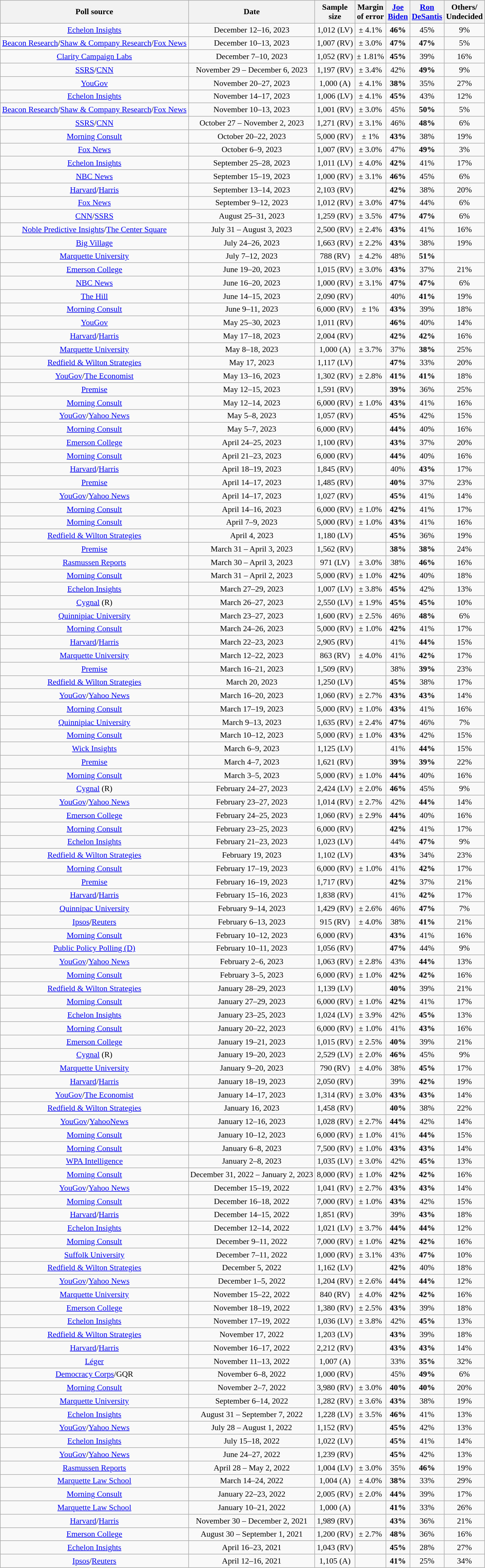<table class="wikitable sortable mw-datatable" style="text-align:center;font-size:90%;line-height:17px">
<tr>
<th>Poll source</th>
<th>Date</th>
<th>Sample<br>size</th>
<th>Margin<br>of error</th>
<th class="unsortable"><a href='#'>Joe<br>Biden</a><br><small></small></th>
<th class="unsortable"><a href='#'>Ron<br>DeSantis</a><br><small></small></th>
<th class="unsortable">Others/<br>Undecided</th>
</tr>
<tr>
<td><a href='#'>Echelon Insights</a></td>
<td>December 12–16, 2023</td>
<td>1,012 (LV)</td>
<td>± 4.1%</td>
<td><strong>46%</strong></td>
<td>45%</td>
<td>9%</td>
</tr>
<tr>
<td><a href='#'>Beacon Research</a>/<a href='#'>Shaw & Company Research</a>/<a href='#'>Fox News</a></td>
<td>December 10–13, 2023</td>
<td>1,007 (RV)</td>
<td>± 3.0%</td>
<td><strong>47%</strong></td>
<td><strong>47%</strong></td>
<td>5%</td>
</tr>
<tr>
<td><a href='#'>Clarity Campaign Labs</a></td>
<td>December 7–10, 2023</td>
<td>1,052 (RV)</td>
<td>± 1.81%</td>
<td><strong>45%</strong></td>
<td>39%</td>
<td>16%</td>
</tr>
<tr>
<td><a href='#'>SSRS</a>/<a href='#'>CNN</a></td>
<td>November 29 – December 6, 2023</td>
<td>1,197 (RV)</td>
<td>± 3.4%</td>
<td>42%</td>
<td><strong>49%</strong></td>
<td>9%</td>
</tr>
<tr>
<td><a href='#'>YouGov</a></td>
<td>November 20–27, 2023</td>
<td>1,000 (A)</td>
<td>± 4.1%</td>
<td><strong>38%</strong></td>
<td>35%</td>
<td>27%</td>
</tr>
<tr>
<td><a href='#'>Echelon Insights</a></td>
<td>November 14–17, 2023</td>
<td>1,006 (LV)</td>
<td>± 4.1%</td>
<td><strong>45%</strong></td>
<td>43%</td>
<td>12%</td>
</tr>
<tr>
<td><a href='#'>Beacon Research</a>/<a href='#'>Shaw & Company Research</a>/<a href='#'>Fox News</a></td>
<td>November 10–13, 2023</td>
<td>1,001 (RV)</td>
<td>± 3.0%</td>
<td>45%</td>
<td><strong>50%</strong></td>
<td>5%</td>
</tr>
<tr>
<td><a href='#'>SSRS</a>/<a href='#'>CNN</a></td>
<td>October 27 – November 2, 2023</td>
<td>1,271 (RV)</td>
<td>± 3.1%</td>
<td>46%</td>
<td><strong>48%</strong></td>
<td>6%</td>
</tr>
<tr>
<td><a href='#'>Morning Consult</a></td>
<td>October 20–22, 2023</td>
<td>5,000 (RV)</td>
<td>± 1%</td>
<td><strong>43%</strong></td>
<td>38%</td>
<td>19%</td>
</tr>
<tr>
<td><a href='#'>Fox News</a></td>
<td data-sort-value="2023-10-09">October 6–9, 2023</td>
<td>1,007 (RV)</td>
<td>± 3.0%</td>
<td>47%</td>
<td><strong>49%</strong></td>
<td>3%</td>
</tr>
<tr>
<td><a href='#'>Echelon Insights</a></td>
<td data-sort-value="2023-09-28">September 25–28, 2023</td>
<td>1,011 (LV)</td>
<td>± 4.0%</td>
<td><strong>42%</strong></td>
<td>41%</td>
<td>17%</td>
</tr>
<tr>
<td><a href='#'>NBC News</a></td>
<td data-sort-value="2023-09-19">September 15–19, 2023</td>
<td>1,000 (RV)</td>
<td>± 3.1%</td>
<td><strong>46%</strong></td>
<td>45%</td>
<td>6%</td>
</tr>
<tr>
<td><a href='#'>Harvard</a>/<a href='#'>Harris</a></td>
<td data-sort-value="2023-09-12">September 13–14, 2023</td>
<td>2,103 (RV)</td>
<td></td>
<td><strong>42%</strong></td>
<td>38%</td>
<td>20%</td>
</tr>
<tr>
<td><a href='#'>Fox News</a></td>
<td data-sort-value="2023-09-12">September 9–12, 2023</td>
<td>1,012 (RV)</td>
<td>± 3.0%</td>
<td><strong>47%</strong></td>
<td>44%</td>
<td>6%</td>
</tr>
<tr>
<td><a href='#'>CNN</a>/<a href='#'>SSRS</a></td>
<td data-sort-value="2023-08-31">August 25–31, 2023</td>
<td>1,259 (RV)</td>
<td>± 3.5%</td>
<td><strong>47%</strong></td>
<td><strong>47%</strong></td>
<td>6%</td>
</tr>
<tr>
<td><a href='#'>Noble Predictive Insights</a>/<a href='#'>The Center Square</a></td>
<td data-sort-value="2023-08-22">July 31 –  August 3, 2023</td>
<td>2,500 (RV)</td>
<td>± 2.4%</td>
<td><strong>43%</strong></td>
<td>41%</td>
<td>16%</td>
</tr>
<tr>
<td><a href='#'>Big Village</a></td>
<td data-sort-value="2023-07-26">July 24–26, 2023</td>
<td>1,663 (RV)</td>
<td>± 2.2%</td>
<td><strong>43%</strong></td>
<td>38%</td>
<td>19%</td>
</tr>
<tr>
<td><a href='#'>Marquette University</a></td>
<td data-sort-value="2023-07-12">July 7–12, 2023</td>
<td>788 (RV)</td>
<td>± 4.2%</td>
<td>48%</td>
<td><strong>51%</strong></td>
<td></td>
</tr>
<tr>
<td><a href='#'>Emerson College</a></td>
<td data-sort-value="2023-06-26">June 19–20, 2023</td>
<td>1,015 (RV)</td>
<td>± 3.0%</td>
<td><strong>43%</strong></td>
<td>37%</td>
<td>21%</td>
</tr>
<tr>
<td><a href='#'>NBC News</a></td>
<td data-sort-value="2023-06-26">June 16–20, 2023</td>
<td>1,000 (RV)</td>
<td>± 3.1%</td>
<td><strong>47%</strong></td>
<td><strong>47%</strong></td>
<td>6%</td>
</tr>
<tr>
<td><a href='#'>The Hill</a></td>
<td data-sort-value="2023-06-15">June 14–15, 2023</td>
<td>2,090 (RV)</td>
<td></td>
<td>40%</td>
<td><strong>41%</strong></td>
<td>19%</td>
</tr>
<tr>
<td><a href='#'>Morning Consult</a></td>
<td data-sort-value="2023-06-14">June 9–11, 2023</td>
<td>6,000 (RV)</td>
<td>± 1%</td>
<td><strong>43%</strong></td>
<td>39%</td>
<td>18%</td>
</tr>
<tr>
<td><a href='#'>YouGov</a></td>
<td data-sort-value="2023-06-02">May 25–30, 2023</td>
<td>1,011 (RV)</td>
<td></td>
<td><strong>46%</strong></td>
<td>40%</td>
<td>14%</td>
</tr>
<tr>
<td><a href='#'>Harvard</a>/<a href='#'>Harris</a></td>
<td data-sort-value="2023-05-18">May 17–18, 2023</td>
<td>2,004 (RV)</td>
<td></td>
<td><strong>42%</strong></td>
<td><strong>42%</strong></td>
<td>16%</td>
</tr>
<tr>
<td><a href='#'>Marquette University</a></td>
<td data-sort-value="2023-05-18">May 8–18, 2023</td>
<td>1,000 (A)</td>
<td>± 3.7%</td>
<td>37%</td>
<td><strong>38%</strong></td>
<td>25%</td>
</tr>
<tr>
<td><a href='#'>Redfield & Wilton Strategies</a></td>
<td data-sort-value="2023-05-17">May 17, 2023</td>
<td>1,117 (LV)</td>
<td></td>
<td><strong>47%</strong></td>
<td>33%</td>
<td>20%</td>
</tr>
<tr>
<td><a href='#'>YouGov</a>/<a href='#'>The Economist</a></td>
<td data-sort-value="2023-05-16">May 13–16, 2023</td>
<td>1,302 (RV)</td>
<td>± 2.8%</td>
<td><strong>41%</strong></td>
<td><strong>41%</strong></td>
<td>18%</td>
</tr>
<tr>
<td><a href='#'>Premise</a></td>
<td data-sort-value="2023-05-15">May 12–15, 2023</td>
<td>1,591 (RV)</td>
<td></td>
<td><strong>39%</strong></td>
<td>36%</td>
<td>25%</td>
</tr>
<tr>
<td><a href='#'>Morning Consult</a></td>
<td data-sort-value="2023-05-13">May 12–14, 2023</td>
<td>6,000 (RV)</td>
<td>± 1.0%</td>
<td><strong>43%</strong></td>
<td>41%</td>
<td>16%</td>
</tr>
<tr>
<td><a href='#'>YouGov</a>/<a href='#'>Yahoo News</a></td>
<td data-sort-value="2023-05-08">May 5–8, 2023</td>
<td>1,057 (RV)</td>
<td></td>
<td><strong>45%</strong></td>
<td>42%</td>
<td>15%</td>
</tr>
<tr>
<td><a href='#'>Morning Consult</a></td>
<td data-sort-value="2023-05-07">May 5–7, 2023</td>
<td>6,000 (RV)</td>
<td></td>
<td><strong>44%</strong></td>
<td>40%</td>
<td>16%</td>
</tr>
<tr>
<td><a href='#'>Emerson College</a></td>
<td data-sort-value="2023-04-25">April 24–25, 2023</td>
<td>1,100 (RV)</td>
<td></td>
<td><strong>43%</strong></td>
<td>37%</td>
<td>20%</td>
</tr>
<tr>
<td><a href='#'>Morning Consult</a></td>
<td data-sort-value="2023-04-23">April 21–23, 2023</td>
<td>6,000 (RV)</td>
<td></td>
<td><strong>44%</strong></td>
<td>40%</td>
<td>16%</td>
</tr>
<tr>
<td><a href='#'>Harvard</a>/<a href='#'>Harris</a></td>
<td data-sort-value="2023-04-19">April 18–19, 2023</td>
<td>1,845 (RV)</td>
<td></td>
<td>40%</td>
<td><strong>43%</strong></td>
<td>17%</td>
</tr>
<tr>
<td><a href='#'>Premise</a></td>
<td data-sort-value="2023-04-17">April 14–17, 2023</td>
<td>1,485 (RV)</td>
<td></td>
<td><strong>40%</strong></td>
<td>37%</td>
<td>23%</td>
</tr>
<tr>
<td><a href='#'>YouGov</a>/<a href='#'>Yahoo News</a></td>
<td data-sort-value="2023-04-17">April 14–17, 2023</td>
<td>1,027 (RV)</td>
<td></td>
<td><strong>45%</strong></td>
<td>41%</td>
<td>14%</td>
</tr>
<tr>
<td><a href='#'>Morning Consult</a></td>
<td data-sort-value="2023-04-16">April 14–16, 2023</td>
<td>6,000 (RV)</td>
<td>± 1.0%</td>
<td><strong>42%</strong></td>
<td>41%</td>
<td>17%</td>
</tr>
<tr>
<td><a href='#'>Morning Consult</a></td>
<td data-sort-value="2023-04-07">April 7–9, 2023</td>
<td>5,000 (RV)</td>
<td>± 1.0%</td>
<td><strong>43%</strong></td>
<td>41%</td>
<td>16%</td>
</tr>
<tr>
<td><a href='#'>Redfield & Wilton Strategies</a></td>
<td data-sort-value="2023-04-04">April 4, 2023</td>
<td>1,180 (LV)</td>
<td></td>
<td><strong>45%</strong></td>
<td>36%</td>
<td>19%</td>
</tr>
<tr>
<td><a href='#'>Premise</a></td>
<td data-sort-value="2023-04-03">March 31 – April 3, 2023</td>
<td>1,562 (RV)</td>
<td></td>
<td><strong>38%</strong></td>
<td><strong>38%</strong></td>
<td>24%</td>
</tr>
<tr>
<td><a href='#'>Rasmussen Reports</a></td>
<td data-sort-value="2023-04-03">March 30 – April 3, 2023</td>
<td>971 (LV)</td>
<td>± 3.0%</td>
<td>38%</td>
<td><strong>46%</strong></td>
<td>16%</td>
</tr>
<tr>
<td><a href='#'>Morning Consult</a></td>
<td data-sort-value="2023-04-02">March 31 – April 2, 2023</td>
<td>5,000 (RV)</td>
<td>± 1.0%</td>
<td><strong>42%</strong></td>
<td>40%</td>
<td>18%</td>
</tr>
<tr>
<td><a href='#'>Echelon Insights</a></td>
<td data-sort-value="2023-03-29">March 27–29, 2023</td>
<td>1,007 (LV)</td>
<td>± 3.8%</td>
<td><strong>45%</strong></td>
<td>42%</td>
<td>13%</td>
</tr>
<tr>
<td><a href='#'>Cygnal</a> (R)</td>
<td data-sort-value="2023-03-27">March 26–27, 2023</td>
<td>2,550 (LV)</td>
<td>± 1.9%</td>
<td><strong>45%</strong></td>
<td><strong>45%</strong></td>
<td>10%</td>
</tr>
<tr>
<td><a href='#'>Quinnipiac University</a></td>
<td data-sort-value="2023-03-27">March 23–27, 2023</td>
<td>1,600 (RV)</td>
<td>± 2.5%</td>
<td>46%</td>
<td><strong>48%</strong></td>
<td>6%</td>
</tr>
<tr>
<td><a href='#'>Morning Consult</a></td>
<td data-sort-value="2023-03-26">March 24–26, 2023</td>
<td>5,000 (RV)</td>
<td>± 1.0%</td>
<td><strong>42%</strong></td>
<td>41%</td>
<td>17%</td>
</tr>
<tr>
<td><a href='#'>Harvard</a>/<a href='#'>Harris</a></td>
<td data-sort-value="2023-03-23">March 22–23, 2023</td>
<td>2,905 (RV)</td>
<td></td>
<td>41%</td>
<td><strong>44%</strong></td>
<td>15%</td>
</tr>
<tr>
<td><a href='#'>Marquette University</a></td>
<td data-sort-value="2023-03-22">March 12–22, 2023</td>
<td>863 (RV)</td>
<td>± 4.0%</td>
<td>41%</td>
<td><strong>42%</strong></td>
<td>17%</td>
</tr>
<tr>
<td><a href='#'>Premise</a></td>
<td data-sort-value="2023-03-21">March 16–21, 2023</td>
<td>1,509 (RV)</td>
<td></td>
<td>38%</td>
<td><strong>39%</strong></td>
<td>23%</td>
</tr>
<tr>
<td><a href='#'>Redfield & Wilton Strategies</a></td>
<td data-sort-value="2023-03-20">March 20, 2023</td>
<td>1,250 (LV)</td>
<td></td>
<td><strong>45%</strong></td>
<td>38%</td>
<td>17%</td>
</tr>
<tr>
<td><a href='#'>YouGov</a>/<a href='#'>Yahoo News</a></td>
<td data-sort-value="2023-03-20">March 16–20, 2023</td>
<td>1,060 (RV)</td>
<td>± 2.7%</td>
<td><strong>43%</strong></td>
<td><strong>43%</strong></td>
<td>14%</td>
</tr>
<tr>
<td><a href='#'>Morning Consult</a></td>
<td data-sort-value="2023-03-19">March 17–19, 2023</td>
<td>5,000 (RV)</td>
<td>± 1.0%</td>
<td><strong>43%</strong></td>
<td>41%</td>
<td>16%</td>
</tr>
<tr>
<td><a href='#'>Quinnipiac University</a></td>
<td data-sort-value="2023-03-13">March 9–13, 2023</td>
<td>1,635 (RV)</td>
<td>± 2.4%</td>
<td><strong>47%</strong></td>
<td>46%</td>
<td>7%</td>
</tr>
<tr>
<td><a href='#'>Morning Consult</a></td>
<td data-sort-value="2023-03-12">March 10–12, 2023</td>
<td>5,000 (RV)</td>
<td>± 1.0%</td>
<td><strong>43%</strong></td>
<td>42%</td>
<td>15%</td>
</tr>
<tr>
<td><a href='#'>Wick Insights</a></td>
<td data-sort-value="2023-03-09">March 6–9, 2023</td>
<td>1,125 (LV)</td>
<td></td>
<td>41%</td>
<td><strong>44%</strong></td>
<td>15%</td>
</tr>
<tr>
<td><a href='#'>Premise</a></td>
<td data-sort-value="2023-03-07">March 4–7, 2023</td>
<td>1,621 (RV)</td>
<td></td>
<td><strong>39%</strong></td>
<td><strong>39%</strong></td>
<td>22%</td>
</tr>
<tr>
<td><a href='#'>Morning Consult</a></td>
<td data-sort-value="2023-03-05">March 3–5, 2023</td>
<td>5,000 (RV)</td>
<td>± 1.0%</td>
<td><strong>44%</strong></td>
<td>40%</td>
<td>16%</td>
</tr>
<tr>
<td><a href='#'>Cygnal</a> (R)</td>
<td data-sort-value="2023-02-27">February 24–27, 2023</td>
<td>2,424 (LV)</td>
<td>± 2.0%</td>
<td><strong>46%</strong></td>
<td>45%</td>
<td>9%</td>
</tr>
<tr>
<td><a href='#'>YouGov</a>/<a href='#'>Yahoo News</a></td>
<td data-sort-value="2023-02-27">February 23–27, 2023</td>
<td>1,014 (RV)</td>
<td>± 2.7%</td>
<td>42%</td>
<td><strong>44%</strong></td>
<td>14%</td>
</tr>
<tr>
<td><a href='#'>Emerson College</a></td>
<td data-sort-value="2023-02-25">February 24–25, 2023</td>
<td>1,060 (RV)</td>
<td>± 2.9%</td>
<td><strong>44%</strong></td>
<td>40%</td>
<td>16%</td>
</tr>
<tr>
<td><a href='#'>Morning Consult</a></td>
<td data-sort-value="2023-02-23">February 23–25, 2023</td>
<td>6,000 (RV)</td>
<td></td>
<td><strong>42%</strong></td>
<td>41%</td>
<td>17%</td>
</tr>
<tr>
<td><a href='#'>Echelon Insights</a></td>
<td data-sort-value="2023-02-23">February 21–23, 2023</td>
<td>1,023 (LV)</td>
<td></td>
<td>44%</td>
<td><strong>47%</strong></td>
<td>9%</td>
</tr>
<tr>
<td><a href='#'>Redfield & Wilton Strategies</a></td>
<td data-sort-value="2023-02-19">February 19, 2023</td>
<td>1,102 (LV)</td>
<td></td>
<td><strong>43%</strong></td>
<td>34%</td>
<td>23%</td>
</tr>
<tr>
<td><a href='#'>Morning Consult</a></td>
<td data-sort-value="2023-02-19">February 17–19, 2023</td>
<td>6,000 (RV)</td>
<td>± 1.0%</td>
<td>41%</td>
<td><strong>42%</strong></td>
<td>17%</td>
</tr>
<tr>
<td><a href='#'>Premise</a></td>
<td data-sort-value="2023-02-19">February 16–19, 2023</td>
<td>1,717 (RV)</td>
<td></td>
<td><strong>42%</strong></td>
<td>37%</td>
<td>21%</td>
</tr>
<tr>
<td><a href='#'>Harvard</a>/<a href='#'>Harris</a></td>
<td data-sort-value="2023-02-16">February 15–16, 2023</td>
<td>1,838 (RV)</td>
<td></td>
<td>41%</td>
<td><strong>42%</strong></td>
<td>17%</td>
</tr>
<tr>
<td><a href='#'>Quinnipac University</a></td>
<td data-sort-value="2023-02-14">February 9–14, 2023</td>
<td>1,429 (RV)</td>
<td>± 2.6%</td>
<td>46%</td>
<td><strong>47%</strong></td>
<td>7%</td>
</tr>
<tr>
<td><a href='#'>Ipsos</a>/<a href='#'>Reuters</a></td>
<td data-sort-value="2023-02-13">February 6–13, 2023</td>
<td>915 (RV)</td>
<td>± 4.0%</td>
<td>38%</td>
<td><strong>41%</strong></td>
<td>21%</td>
</tr>
<tr>
<td><a href='#'>Morning Consult</a></td>
<td data-sort-value="2023-02-12">February 10–12, 2023</td>
<td>6,000 (RV)</td>
<td></td>
<td><strong>43%</strong></td>
<td>41%</td>
<td>16%</td>
</tr>
<tr>
<td><a href='#'>Public Policy Polling (D)</a></td>
<td data-sort-value="2023-02-11">February 10–11, 2023</td>
<td>1,056 (RV)</td>
<td></td>
<td><strong>47%</strong></td>
<td>44%</td>
<td>9%</td>
</tr>
<tr>
<td><a href='#'>YouGov</a>/<a href='#'>Yahoo News</a></td>
<td data-sort-value="2023-02-06">February 2–6, 2023</td>
<td>1,063 (RV)</td>
<td>± 2.8%</td>
<td>43%</td>
<td><strong>44%</strong></td>
<td>13%</td>
</tr>
<tr>
<td><a href='#'>Morning Consult</a></td>
<td data-sort-value="2023-02-05">February 3–5, 2023</td>
<td>6,000 (RV)</td>
<td>± 1.0%</td>
<td><strong>42%</strong></td>
<td><strong>42%</strong></td>
<td>16%</td>
</tr>
<tr>
<td><a href='#'>Redfield & Wilton Strategies</a></td>
<td data-sort-value="2023-01-29">January 28–29, 2023</td>
<td>1,139 (LV)</td>
<td></td>
<td><strong>40%</strong></td>
<td>39%</td>
<td>21%</td>
</tr>
<tr>
<td><a href='#'>Morning Consult</a></td>
<td data-sort-value="2023-01-29">January 27–29, 2023</td>
<td>6,000 (RV)</td>
<td>± 1.0%</td>
<td><strong>42%</strong></td>
<td>41%</td>
<td>17%</td>
</tr>
<tr>
<td><a href='#'>Echelon Insights</a></td>
<td data-sort-value="2023-01-25">January 23–25, 2023</td>
<td>1,024 (LV)</td>
<td>± 3.9%</td>
<td>42%</td>
<td><strong>45%</strong></td>
<td>13%</td>
</tr>
<tr>
<td><a href='#'>Morning Consult</a></td>
<td data-sort-value="2023-01-22">January 20–22, 2023</td>
<td>6,000 (RV)</td>
<td>± 1.0%</td>
<td>41%</td>
<td><strong>43%</strong></td>
<td>16%</td>
</tr>
<tr>
<td><a href='#'>Emerson College</a></td>
<td data-sort-value="2023-01-21">January 19–21, 2023</td>
<td>1,015 (RV)</td>
<td>± 2.5%</td>
<td><strong>40%</strong></td>
<td>39%</td>
<td>21%</td>
</tr>
<tr>
<td><a href='#'>Cygnal</a> (R)</td>
<td data-sort-value="2023-01-20">January 19–20, 2023</td>
<td>2,529 (LV)</td>
<td>± 2.0%</td>
<td><strong>46%</strong></td>
<td>45%</td>
<td>9%</td>
</tr>
<tr>
<td><a href='#'>Marquette University</a></td>
<td data-sort-value="2023-01-20">January 9–20, 2023</td>
<td>790 (RV)</td>
<td>± 4.0%</td>
<td>38%</td>
<td><strong>45%</strong></td>
<td>17%</td>
</tr>
<tr>
<td><a href='#'>Harvard</a>/<a href='#'>Harris</a></td>
<td data-sort-value="2023-01-19">January 18–19, 2023</td>
<td>2,050 (RV)</td>
<td></td>
<td>39%</td>
<td><strong>42%</strong></td>
<td>19%</td>
</tr>
<tr>
<td><a href='#'>YouGov</a>/<a href='#'>The Economist</a></td>
<td data-sort-value="2023-01-17">January 14–17, 2023</td>
<td>1,314 (RV)</td>
<td>± 3.0%</td>
<td><strong>43%</strong></td>
<td><strong>43%</strong></td>
<td>14%</td>
</tr>
<tr>
<td><a href='#'>Redfield & Wilton Strategies</a></td>
<td data-sort-value="2023-01-16">January 16, 2023</td>
<td>1,458 (RV)</td>
<td></td>
<td><strong>40%</strong></td>
<td>38%</td>
<td>22%</td>
</tr>
<tr>
<td><a href='#'>YouGov</a>/<a href='#'>YahooNews</a></td>
<td data-sort-value="2023-01-16">January 12–16, 2023</td>
<td>1,028 (RV)</td>
<td>± 2.7%</td>
<td><strong>44%</strong></td>
<td>42%</td>
<td>14%</td>
</tr>
<tr>
<td><a href='#'>Morning Consult</a></td>
<td data-sort-value="2023-01-12">January 10–12, 2023</td>
<td>6,000 (RV)</td>
<td>± 1.0%</td>
<td>41%</td>
<td><strong>44%</strong></td>
<td>15%</td>
</tr>
<tr>
<td><a href='#'>Morning Consult</a></td>
<td data-sort-value="2023-01-08">January 6–8, 2023</td>
<td>7,500 (RV)</td>
<td>± 1.0%</td>
<td><strong>43%</strong></td>
<td><strong>43%</strong></td>
<td>14%</td>
</tr>
<tr>
<td><a href='#'>WPA Intelligence</a></td>
<td data-sort-value="2023-01-08">January 2–8, 2023</td>
<td>1,035 (LV)</td>
<td>± 3.0%</td>
<td>42%</td>
<td><strong>45%</strong></td>
<td>13%</td>
</tr>
<tr>
<td><a href='#'>Morning Consult</a></td>
<td data-sort-value="2023-01-02">December 31, 2022 – January 2, 2023</td>
<td>8,000 (RV)</td>
<td>± 1.0%</td>
<td><strong>42%</strong></td>
<td><strong>42%</strong></td>
<td>16%</td>
</tr>
<tr>
<td><a href='#'>YouGov</a>/<a href='#'>Yahoo News</a></td>
<td data-sort-value="2022-12-19">December 15–19, 2022</td>
<td>1,041 (RV)</td>
<td>± 2.7%</td>
<td><strong>43%</strong></td>
<td><strong>43%</strong></td>
<td>14%</td>
</tr>
<tr>
<td><a href='#'>Morning Consult</a></td>
<td data-sort-value="2022-12-18">December 16–18, 2022</td>
<td>7,000 (RV)</td>
<td>± 1.0%</td>
<td><strong>43%</strong></td>
<td>42%</td>
<td>15%</td>
</tr>
<tr>
<td><a href='#'>Harvard</a>/<a href='#'>Harris</a></td>
<td data-sort-value="2022-12-15">December 14–15, 2022</td>
<td>1,851 (RV)</td>
<td></td>
<td>39%</td>
<td><strong>43%</strong></td>
<td>18%</td>
</tr>
<tr>
<td><a href='#'>Echelon Insights</a></td>
<td data-sort-value="2022-12-14">December 12–14, 2022</td>
<td>1,021 (LV)</td>
<td>± 3.7%</td>
<td><strong>44%</strong></td>
<td><strong>44%</strong></td>
<td>12%</td>
</tr>
<tr>
<td><a href='#'>Morning Consult</a></td>
<td data-sort-value="2022-12-11">December 9–11, 2022</td>
<td>7,000 (RV)</td>
<td>± 1.0%</td>
<td><strong>42%</strong></td>
<td><strong>42%</strong></td>
<td>16%</td>
</tr>
<tr>
<td><a href='#'>Suffolk University</a></td>
<td data-sort-value="2022-12-11">December 7–11, 2022</td>
<td>1,000 (RV)</td>
<td>± 3.1%</td>
<td>43%</td>
<td><strong>47%</strong></td>
<td>10%</td>
</tr>
<tr>
<td><a href='#'>Redfield & Wilton Strategies</a></td>
<td data-sort-value="2022-12-05">December 5, 2022</td>
<td>1,162 (LV)</td>
<td></td>
<td><strong>42%</strong></td>
<td>40%</td>
<td>18%</td>
</tr>
<tr>
<td><a href='#'>YouGov</a>/<a href='#'>Yahoo News</a></td>
<td data-sort-value="2022-12-05">December 1–5, 2022</td>
<td>1,204 (RV)</td>
<td>± 2.6%</td>
<td><strong>44%</strong></td>
<td><strong>44%</strong></td>
<td>12%</td>
</tr>
<tr>
<td><a href='#'>Marquette University</a></td>
<td data-sort-value="2022-11-22">November 15–22, 2022</td>
<td>840 (RV)</td>
<td>± 4.0%</td>
<td><strong>42%</strong></td>
<td><strong>42%</strong></td>
<td>16%</td>
</tr>
<tr>
<td><a href='#'>Emerson College</a></td>
<td data-sort-value="2022-11-19">November 18–19, 2022</td>
<td>1,380 (RV)</td>
<td>± 2.5%</td>
<td><strong>43%</strong></td>
<td>39%</td>
<td>18%</td>
</tr>
<tr>
<td><a href='#'>Echelon Insights</a></td>
<td data-sort-value="2022-11-19">November 17–19, 2022</td>
<td>1,036 (LV)</td>
<td>± 3.8%</td>
<td>42%</td>
<td><strong>45%</strong></td>
<td>13%</td>
</tr>
<tr>
<td><a href='#'>Redfield & Wilton Strategies</a></td>
<td data-sort-value="2022-11-17">November 17, 2022</td>
<td>1,203 (LV)</td>
<td></td>
<td><strong>43%</strong></td>
<td>39%</td>
<td>18%</td>
</tr>
<tr>
<td><a href='#'>Harvard</a>/<a href='#'>Harris</a></td>
<td data-sort-value="2022-11-17">November 16–17, 2022</td>
<td>2,212 (RV)</td>
<td></td>
<td><strong>43%</strong></td>
<td><strong>43%</strong></td>
<td>14%</td>
</tr>
<tr>
<td><a href='#'>Léger</a></td>
<td data-sort-value="2022-11-12">November 11–13, 2022</td>
<td>1,007 (A)</td>
<td></td>
<td>33%</td>
<td><strong>35%</strong></td>
<td>32%</td>
</tr>
<tr>
<td><a href='#'>Democracy Corps</a>/GQR</td>
<td data-sort-value="2022-11-08">November 6–8, 2022</td>
<td>1,000 (RV)</td>
<td></td>
<td>45%</td>
<td><strong>49%</strong></td>
<td>6%</td>
</tr>
<tr>
<td><a href='#'>Morning Consult</a></td>
<td data-sort-value="2022-11-07">November 2–7, 2022</td>
<td>3,980 (RV)</td>
<td>± 3.0%</td>
<td><strong>40%</strong></td>
<td><strong>40%</strong></td>
<td>20%</td>
</tr>
<tr>
<td><a href='#'>Marquette University</a></td>
<td data-sort-value="2022-09-14">September 6–14, 2022</td>
<td>1,282 (RV)</td>
<td>± 3.6%</td>
<td><strong>43%</strong></td>
<td>38%</td>
<td>19%</td>
</tr>
<tr>
<td><a href='#'>Echelon Insights</a></td>
<td data-sort-value="2022-09-07">August 31 – September 7, 2022</td>
<td>1,228 (LV)</td>
<td>± 3.5%</td>
<td><strong>46%</strong></td>
<td>41%</td>
<td>13%</td>
</tr>
<tr>
<td><a href='#'>YouGov</a>/<a href='#'>Yahoo News</a></td>
<td data-sort-value="2022-08-01">July 28 – August 1, 2022</td>
<td>1,152 (RV)</td>
<td></td>
<td><strong>45%</strong></td>
<td>42%</td>
<td>13%</td>
</tr>
<tr>
<td><a href='#'>Echelon Insights</a></td>
<td data-sort-value="2022-07-18">July 15–18, 2022</td>
<td>1,022 (LV)</td>
<td></td>
<td><strong>45%</strong></td>
<td>41%</td>
<td>14%</td>
</tr>
<tr>
<td><a href='#'>YouGov</a>/<a href='#'>Yahoo News</a></td>
<td data-sort-value="2022-06-27">June 24–27, 2022</td>
<td>1,239 (RV)</td>
<td></td>
<td><strong>45%</strong></td>
<td>42%</td>
<td>13%</td>
</tr>
<tr>
<td><a href='#'>Rasmussen Reports</a></td>
<td data-sort-value="2022-05-02">April 28 – May 2, 2022</td>
<td>1,004 (LV)</td>
<td>± 3.0%</td>
<td>35%</td>
<td><strong>46%</strong></td>
<td>19%</td>
</tr>
<tr>
<td><a href='#'>Marquette Law School</a></td>
<td data-sort-value="2022-03-24">March 14–24, 2022</td>
<td>1,004 (A)</td>
<td>± 4.0%</td>
<td><strong>38%</strong></td>
<td>33%</td>
<td>29%</td>
</tr>
<tr>
<td><a href='#'>Morning Consult</a></td>
<td data-sort-value="2022-01-23">January 22–23, 2022</td>
<td>2,005 (RV)</td>
<td>± 2.0%</td>
<td><strong>44%</strong></td>
<td>39%</td>
<td>17%</td>
</tr>
<tr>
<td><a href='#'>Marquette Law School</a></td>
<td data-sort-value="2022-01-21">January 10–21, 2022</td>
<td>1,000 (A)</td>
<td></td>
<td><strong>41%</strong></td>
<td>33%</td>
<td>26%</td>
</tr>
<tr>
<td><a href='#'>Harvard</a>/<a href='#'>Harris</a></td>
<td data-sort-value="2021-12-02">November 30 – December 2, 2021</td>
<td>1,989 (RV)</td>
<td></td>
<td><strong>43%</strong></td>
<td>36%</td>
<td>21%</td>
</tr>
<tr>
<td><a href='#'>Emerson College</a></td>
<td data-sort-value="2021-09-01">August 30 – September 1, 2021</td>
<td>1,200 (RV)</td>
<td>± 2.7%</td>
<td><strong>48%</strong></td>
<td>36%</td>
<td>16%</td>
</tr>
<tr>
<td><a href='#'>Echelon Insights</a></td>
<td data-sort-value="2021-04-23">April 16–23, 2021</td>
<td>1,043 (RV)</td>
<td></td>
<td><strong>45%</strong></td>
<td>28%</td>
<td>27%</td>
</tr>
<tr>
<td><a href='#'>Ipsos</a>/<a href='#'>Reuters</a></td>
<td data-sort-value="2021-04-16">April 12–16, 2021</td>
<td>1,105 (A)</td>
<td></td>
<td><strong>41%</strong></td>
<td>25%</td>
<td>34%</td>
</tr>
</table>
